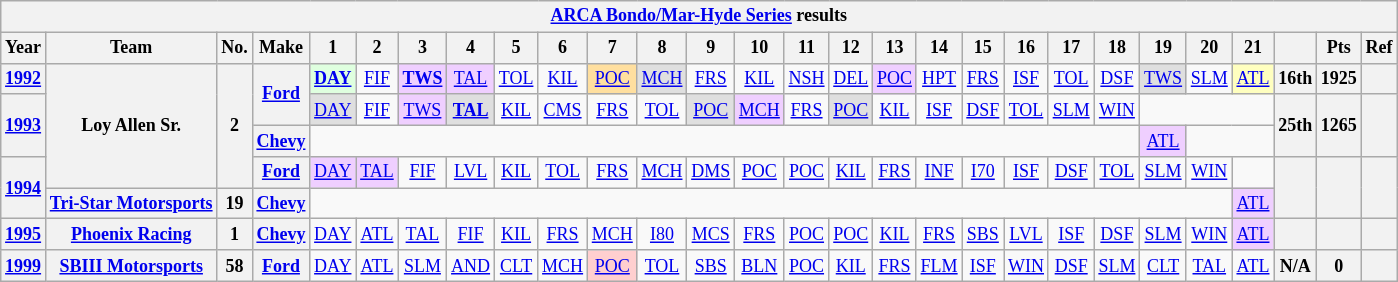<table class="wikitable" style="text-align:center; font-size:75%">
<tr>
<th colspan=28><a href='#'>ARCA Bondo/Mar-Hyde Series</a> results</th>
</tr>
<tr>
<th>Year</th>
<th>Team</th>
<th>No.</th>
<th>Make</th>
<th>1</th>
<th>2</th>
<th>3</th>
<th>4</th>
<th>5</th>
<th>6</th>
<th>7</th>
<th>8</th>
<th>9</th>
<th>10</th>
<th>11</th>
<th>12</th>
<th>13</th>
<th>14</th>
<th>15</th>
<th>16</th>
<th>17</th>
<th>18</th>
<th>19</th>
<th>20</th>
<th>21</th>
<th></th>
<th>Pts</th>
<th>Ref</th>
</tr>
<tr>
<th><a href='#'>1992</a></th>
<th rowspan=4>Loy Allen Sr.</th>
<th rowspan=4>2</th>
<th rowspan=2><a href='#'>Ford</a></th>
<td style="background:#DFFFDF;"><strong><a href='#'>DAY</a></strong><br></td>
<td><a href='#'>FIF</a></td>
<td style="background:#EFCFFF;"><strong><a href='#'>TWS</a></strong><br></td>
<td style="background:#EFCFFF;"><a href='#'>TAL</a><br></td>
<td><a href='#'>TOL</a></td>
<td><a href='#'>KIL</a></td>
<td style="background:#FFDF9F;"><a href='#'>POC</a><br></td>
<td style="background:#DFDFDF;"><a href='#'>MCH</a><br></td>
<td><a href='#'>FRS</a></td>
<td><a href='#'>KIL</a></td>
<td><a href='#'>NSH</a></td>
<td><a href='#'>DEL</a></td>
<td style="background:#EFCFFF;"><a href='#'>POC</a><br></td>
<td><a href='#'>HPT</a></td>
<td><a href='#'>FRS</a></td>
<td><a href='#'>ISF</a></td>
<td><a href='#'>TOL</a></td>
<td><a href='#'>DSF</a></td>
<td style="background:#DFDFDF;"><a href='#'>TWS</a><br></td>
<td><a href='#'>SLM</a></td>
<td style="background:#FFFFBF;"><a href='#'>ATL</a><br></td>
<th>16th</th>
<th>1925</th>
<th></th>
</tr>
<tr>
<th rowspan=2><a href='#'>1993</a></th>
<td style="background:#DFDFDF;"><a href='#'>DAY</a><br></td>
<td><a href='#'>FIF</a></td>
<td style="background:#EFCFFF;"><a href='#'>TWS</a><br></td>
<td style="background:#DFDFDF;"><strong><a href='#'>TAL</a></strong><br></td>
<td><a href='#'>KIL</a></td>
<td><a href='#'>CMS</a></td>
<td><a href='#'>FRS</a></td>
<td><a href='#'>TOL</a></td>
<td style="background:#DFDFDF;"><a href='#'>POC</a><br></td>
<td style="background:#EFCFFF;"><a href='#'>MCH</a><br></td>
<td><a href='#'>FRS</a></td>
<td style="background:#DFDFDF;"><a href='#'>POC</a><br></td>
<td><a href='#'>KIL</a></td>
<td><a href='#'>ISF</a></td>
<td><a href='#'>DSF</a></td>
<td><a href='#'>TOL</a></td>
<td><a href='#'>SLM</a></td>
<td><a href='#'>WIN</a></td>
<td colspan=3></td>
<th rowspan=2>25th</th>
<th rowspan=2>1265</th>
<th rowspan=2></th>
</tr>
<tr>
<th><a href='#'>Chevy</a></th>
<td colspan=18></td>
<td style="background:#EFCFFF;"><a href='#'>ATL</a><br></td>
<td colspan=2></td>
</tr>
<tr>
<th rowspan=2><a href='#'>1994</a></th>
<th><a href='#'>Ford</a></th>
<td style="background:#EFCFFF;"><a href='#'>DAY</a><br></td>
<td style="background:#EFCFFF;"><a href='#'>TAL</a><br></td>
<td><a href='#'>FIF</a></td>
<td><a href='#'>LVL</a></td>
<td><a href='#'>KIL</a></td>
<td><a href='#'>TOL</a></td>
<td><a href='#'>FRS</a></td>
<td><a href='#'>MCH</a></td>
<td><a href='#'>DMS</a></td>
<td><a href='#'>POC</a></td>
<td><a href='#'>POC</a></td>
<td><a href='#'>KIL</a></td>
<td><a href='#'>FRS</a></td>
<td><a href='#'>INF</a></td>
<td><a href='#'>I70</a></td>
<td><a href='#'>ISF</a></td>
<td><a href='#'>DSF</a></td>
<td><a href='#'>TOL</a></td>
<td><a href='#'>SLM</a></td>
<td><a href='#'>WIN</a></td>
<td></td>
<th rowspan=2></th>
<th rowspan=2></th>
<th rowspan=2></th>
</tr>
<tr>
<th><a href='#'>Tri-Star Motorsports</a></th>
<th>19</th>
<th><a href='#'>Chevy</a></th>
<td colspan=20></td>
<td style="background:#EFCFFF;"><a href='#'>ATL</a><br></td>
</tr>
<tr>
<th><a href='#'>1995</a></th>
<th><a href='#'>Phoenix Racing</a></th>
<th>1</th>
<th><a href='#'>Chevy</a></th>
<td><a href='#'>DAY</a></td>
<td><a href='#'>ATL</a></td>
<td><a href='#'>TAL</a></td>
<td><a href='#'>FIF</a></td>
<td><a href='#'>KIL</a></td>
<td><a href='#'>FRS</a></td>
<td><a href='#'>MCH</a></td>
<td><a href='#'>I80</a></td>
<td><a href='#'>MCS</a></td>
<td><a href='#'>FRS</a></td>
<td><a href='#'>POC</a></td>
<td><a href='#'>POC</a></td>
<td><a href='#'>KIL</a></td>
<td><a href='#'>FRS</a></td>
<td><a href='#'>SBS</a></td>
<td><a href='#'>LVL</a></td>
<td><a href='#'>ISF</a></td>
<td><a href='#'>DSF</a></td>
<td><a href='#'>SLM</a></td>
<td><a href='#'>WIN</a></td>
<td style="background:#EFCFFF;"><a href='#'>ATL</a><br></td>
<th></th>
<th></th>
<th></th>
</tr>
<tr>
<th><a href='#'>1999</a></th>
<th><a href='#'>SBIII Motorsports</a></th>
<th>58</th>
<th><a href='#'>Ford</a></th>
<td><a href='#'>DAY</a></td>
<td><a href='#'>ATL</a></td>
<td><a href='#'>SLM</a></td>
<td><a href='#'>AND</a></td>
<td><a href='#'>CLT</a></td>
<td><a href='#'>MCH</a></td>
<td style="background:#FFCFCF;"><a href='#'>POC</a><br></td>
<td><a href='#'>TOL</a></td>
<td><a href='#'>SBS</a></td>
<td><a href='#'>BLN</a></td>
<td><a href='#'>POC</a></td>
<td><a href='#'>KIL</a></td>
<td><a href='#'>FRS</a></td>
<td><a href='#'>FLM</a></td>
<td><a href='#'>ISF</a></td>
<td><a href='#'>WIN</a></td>
<td><a href='#'>DSF</a></td>
<td><a href='#'>SLM</a></td>
<td><a href='#'>CLT</a></td>
<td><a href='#'>TAL</a></td>
<td><a href='#'>ATL</a></td>
<th>N/A</th>
<th>0</th>
<th></th>
</tr>
</table>
